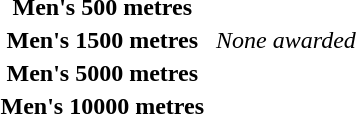<table>
<tr>
<th scope="row">Men's 500 metres<br></th>
<td></td>
<td></td>
<td></td>
</tr>
<tr>
<th scope="row" rowspan=2>Men's 1500 metres<br></th>
<td></td>
<td rowspan=2><em>None awarded</em></td>
<td rowspan=2></td>
</tr>
<tr>
<td></td>
</tr>
<tr>
<th scope="row">Men's 5000 metres<br></th>
<td></td>
<td></td>
<td></td>
</tr>
<tr>
<th scope="row">Men's 10000 metres<br></th>
<td></td>
<td></td>
<td></td>
</tr>
</table>
